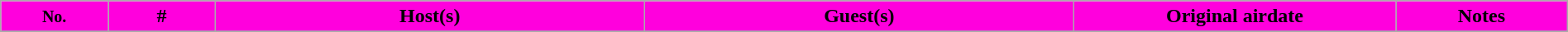<table class="wikitable" style="width:100%;">
<tr style="color:black">
<th style="background:#FF00DD;" width="5%"><small>No.</small></th>
<th style="background:#FF00DD;" width="5%">#</th>
<th style="background:#FF00DD;" width="20%">Host(s)</th>
<th style="background:#FF00DD;" width="20%">Guest(s)</th>
<th style="background:#FF00DD;" width="15%">Original airdate</th>
<th style="background:#FF00DD;" width="8%">Notes</th>
</tr>
<tr>
</tr>
</table>
